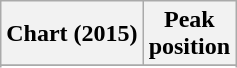<table class="wikitable sortable plainrowheaders">
<tr>
<th>Chart (2015)</th>
<th>Peak<br>position</th>
</tr>
<tr>
</tr>
<tr>
</tr>
<tr>
</tr>
<tr>
</tr>
<tr>
</tr>
<tr>
</tr>
<tr>
</tr>
</table>
